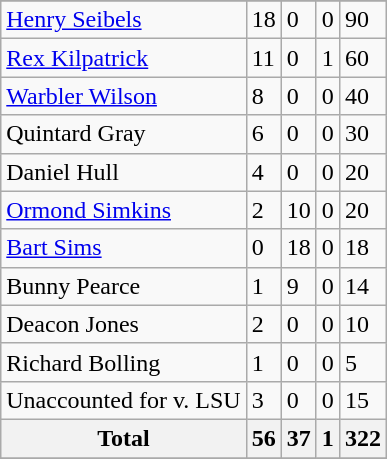<table class="wikitable">
<tr>
</tr>
<tr>
<td><a href='#'>Henry Seibels</a></td>
<td>18</td>
<td>0</td>
<td>0</td>
<td>90</td>
</tr>
<tr>
<td><a href='#'>Rex Kilpatrick</a></td>
<td>11</td>
<td>0</td>
<td>1</td>
<td>60</td>
</tr>
<tr>
<td><a href='#'>Warbler Wilson</a></td>
<td>8</td>
<td>0</td>
<td>0</td>
<td>40</td>
</tr>
<tr>
<td>Quintard Gray</td>
<td>6</td>
<td>0</td>
<td>0</td>
<td>30</td>
</tr>
<tr>
<td>Daniel Hull</td>
<td>4</td>
<td>0</td>
<td>0</td>
<td>20</td>
</tr>
<tr>
<td><a href='#'>Ormond Simkins</a></td>
<td>2</td>
<td>10</td>
<td>0</td>
<td>20</td>
</tr>
<tr>
<td><a href='#'>Bart Sims</a></td>
<td>0</td>
<td>18</td>
<td>0</td>
<td>18</td>
</tr>
<tr>
<td>Bunny Pearce</td>
<td>1</td>
<td>9</td>
<td>0</td>
<td>14</td>
</tr>
<tr>
<td>Deacon Jones</td>
<td>2</td>
<td>0</td>
<td>0</td>
<td>10</td>
</tr>
<tr>
<td>Richard Bolling</td>
<td>1</td>
<td>0</td>
<td>0</td>
<td>5</td>
</tr>
<tr>
<td>Unaccounted for v. LSU</td>
<td>3</td>
<td>0</td>
<td>0</td>
<td>15</td>
</tr>
<tr>
<th>Total</th>
<th>56</th>
<th>37</th>
<th>1</th>
<th>322</th>
</tr>
<tr>
</tr>
</table>
